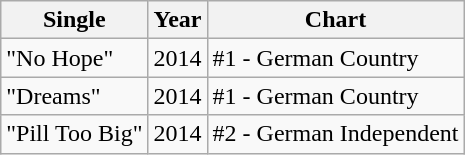<table class="wikitable">
<tr>
<th>Single</th>
<th>Year</th>
<th>Chart</th>
</tr>
<tr>
<td>"No Hope"</td>
<td>2014</td>
<td>#1 - German Country</td>
</tr>
<tr>
<td>"Dreams"</td>
<td>2014</td>
<td>#1 - German Country</td>
</tr>
<tr>
<td>"Pill Too Big"</td>
<td>2014</td>
<td>#2 - German Independent</td>
</tr>
</table>
